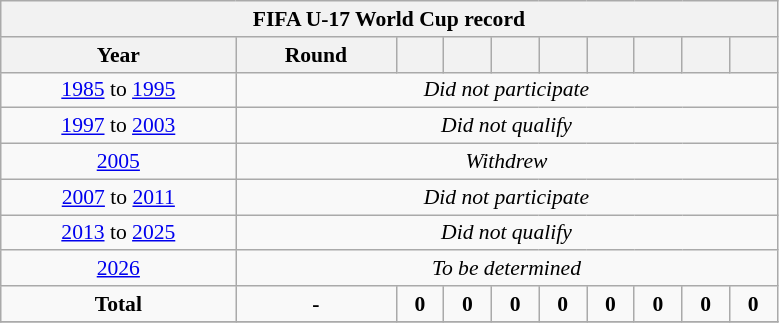<table class="wikitable" style="text-align: center; font-size: 90%;">
<tr>
<th colspan=10>FIFA U-17 World Cup record</th>
</tr>
<tr>
<th width=150>Year</th>
<th width=100>Round</th>
<th width=25></th>
<th width=25></th>
<th width=25></th>
<th width=25></th>
<th width=25></th>
<th width=25></th>
<th width=25></th>
<th width=25></th>
</tr>
<tr>
<td> <a href='#'>1985</a> to  <a href='#'>1995</a></td>
<td colspan=10><em>Did not participate</em></td>
</tr>
<tr>
<td> <a href='#'>1997</a> to  <a href='#'>2003</a></td>
<td colspan=10><em>Did not qualify</em></td>
</tr>
<tr>
<td> <a href='#'>2005</a></td>
<td colspan=10><em>Withdrew</em></td>
</tr>
<tr>
<td> <a href='#'>2007</a> to  <a href='#'>2011</a></td>
<td colspan=10><em>Did not participate</em></td>
</tr>
<tr>
<td> <a href='#'>2013</a> to  <a href='#'>2025</a></td>
<td colspan=10><em>Did not qualify</em></td>
</tr>
<tr>
<td> <a href='#'>2026</a></td>
<td colspan=10><em>To be determined</em></td>
</tr>
<tr>
<td><strong>Total</strong></td>
<td><strong>-</strong></td>
<td><strong>0</strong></td>
<td><strong>0</strong></td>
<td><strong>0</strong></td>
<td><strong>0</strong></td>
<td><strong>0</strong></td>
<td><strong>0</strong></td>
<td><strong>0</strong></td>
<td><strong>0</strong></td>
</tr>
<tr>
</tr>
</table>
